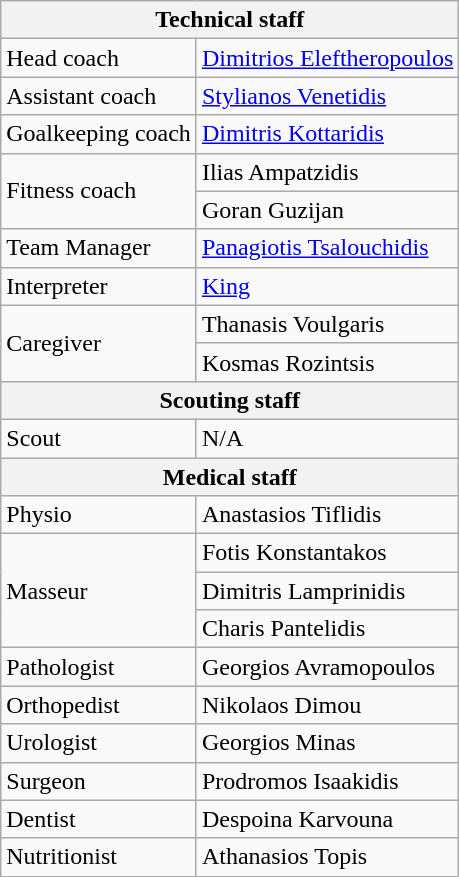<table class="wikitable" style="text-align: center">
<tr>
<th colspan="2">Technical staff</th>
</tr>
<tr>
<td align=left>Head coach</td>
<td align=left> <a href='#'>Dimitrios Eleftheropoulos</a></td>
</tr>
<tr>
<td align=left rowspan=1>Assistant coach</td>
<td align=left> <a href='#'>Stylianos Venetidis</a></td>
</tr>
<tr>
<td align=left rowspan=1>Goalkeeping coach</td>
<td align=left> <a href='#'>Dimitris Kottaridis</a></td>
</tr>
<tr>
<td align=left rowspan=2>Fitness coach</td>
<td align=left> Ilias Ampatzidis</td>
</tr>
<tr>
<td align=left> Goran Guzijan</td>
</tr>
<tr>
<td align=left>Team Manager</td>
<td align=left> <a href='#'>Panagiotis Tsalouchidis</a></td>
</tr>
<tr>
<td align=left>Interpreter</td>
<td align=left> <a href='#'>King</a></td>
</tr>
<tr>
<td align=left rowspan=2>Caregiver</td>
<td align=left> Thanasis Voulgaris</td>
</tr>
<tr>
<td align=left> Kosmas Rozintsis</td>
</tr>
<tr>
<th colspan="2">Scouting staff</th>
</tr>
<tr>
<td align=left rowspan=1>Scout</td>
<td align=left>N/A</td>
</tr>
<tr>
<th colspan="2">Medical staff</th>
</tr>
<tr>
<td align=left rowspan=1>Physio</td>
<td align=left> Anastasios Tiflidis</td>
</tr>
<tr>
<td align=left rowspan=3>Masseur</td>
<td align=left> Fotis Konstantakos</td>
</tr>
<tr>
<td align=left> Dimitris Lamprinidis</td>
</tr>
<tr>
<td align=left> Charis Pantelidis</td>
</tr>
<tr>
<td align=left rowspan=1>Pathologist</td>
<td align=left> Georgios Avramopoulos</td>
</tr>
<tr>
<td align=left>Orthopedist</td>
<td align=left> Nikolaos Dimou</td>
</tr>
<tr>
<td align=left rowspan=1>Urologist</td>
<td align=left> Georgios Minas</td>
</tr>
<tr>
<td align=left rowspan=1>Surgeon</td>
<td align=left> Prodromos Isaakidis</td>
</tr>
<tr>
<td align=left rowspan=1>Dentist</td>
<td align=left> Despοina Karvouna</td>
</tr>
<tr>
<td align=left rowspan=1>Νutritionist</td>
<td align=left> Athanasios Topis</td>
</tr>
<tr>
</tr>
</table>
